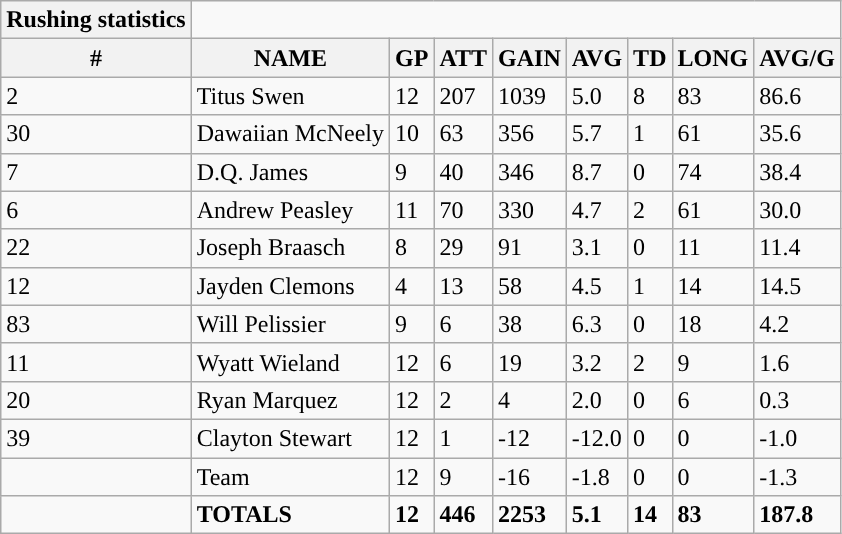<table class="wikitable collapsible">
<tr>
<th style="text-align:center; ">Rushing statistics</th>
</tr>
<tr>
<th>#</th>
<th>NAME</th>
<th>GP</th>
<th>ATT</th>
<th>GAIN</th>
<th>AVG</th>
<th>TD</th>
<th>LONG</th>
<th>AVG/G</th>
</tr>
<tr>
<td>2</td>
<td>Titus Swen</td>
<td>12</td>
<td>207</td>
<td>1039</td>
<td>5.0</td>
<td>8</td>
<td>83</td>
<td>86.6</td>
</tr>
<tr>
<td>30</td>
<td>Dawaiian McNeely</td>
<td>10</td>
<td>63</td>
<td>356</td>
<td>5.7</td>
<td>1</td>
<td>61</td>
<td>35.6</td>
</tr>
<tr>
<td>7</td>
<td>D.Q. James</td>
<td>9</td>
<td>40</td>
<td>346</td>
<td>8.7</td>
<td>0</td>
<td>74</td>
<td>38.4</td>
</tr>
<tr>
<td>6</td>
<td>Andrew Peasley</td>
<td>11</td>
<td>70</td>
<td>330</td>
<td>4.7</td>
<td>2</td>
<td>61</td>
<td>30.0</td>
</tr>
<tr>
<td>22</td>
<td>Joseph Braasch</td>
<td>8</td>
<td>29</td>
<td>91</td>
<td>3.1</td>
<td>0</td>
<td>11</td>
<td>11.4</td>
</tr>
<tr>
<td>12</td>
<td>Jayden Clemons</td>
<td>4</td>
<td>13</td>
<td>58</td>
<td>4.5</td>
<td>1</td>
<td>14</td>
<td>14.5</td>
</tr>
<tr>
<td>83</td>
<td>Will Pelissier</td>
<td>9</td>
<td>6</td>
<td>38</td>
<td>6.3</td>
<td>0</td>
<td>18</td>
<td>4.2</td>
</tr>
<tr>
<td>11</td>
<td>Wyatt Wieland</td>
<td>12</td>
<td>6</td>
<td>19</td>
<td>3.2</td>
<td>2</td>
<td>9</td>
<td>1.6</td>
</tr>
<tr>
<td>20</td>
<td>Ryan Marquez</td>
<td>12</td>
<td>2</td>
<td>4</td>
<td>2.0</td>
<td>0</td>
<td>6</td>
<td>0.3</td>
</tr>
<tr>
<td>39</td>
<td>Clayton Stewart</td>
<td>12</td>
<td>1</td>
<td>-12</td>
<td>-12.0</td>
<td>0</td>
<td>0</td>
<td>-1.0</td>
</tr>
<tr>
<td></td>
<td>Team</td>
<td>12</td>
<td>9</td>
<td>-16</td>
<td>-1.8</td>
<td>0</td>
<td>0</td>
<td>-1.3</td>
</tr>
<tr>
<td></td>
<td><strong>TOTALS</strong></td>
<td><strong>12</strong></td>
<td><strong>446</strong></td>
<td><strong>2253</strong></td>
<td><strong>5.1</strong></td>
<td><strong>14</strong></td>
<td><strong>83</strong></td>
<td><strong>187.8</strong></td>
</tr>
</table>
